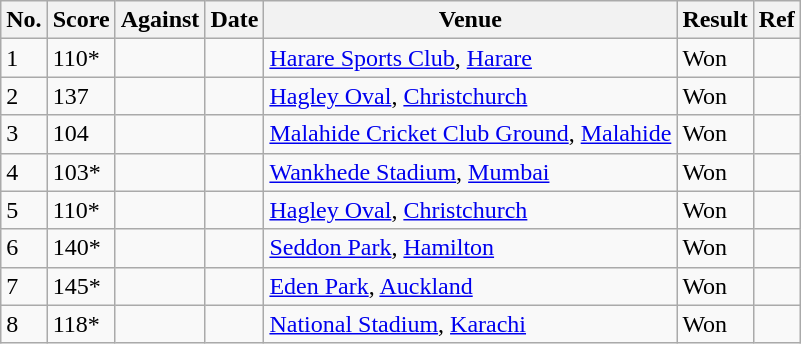<table class="wikitable sortable">
<tr>
<th>No.</th>
<th>Score</th>
<th>Against</th>
<th>Date</th>
<th>Venue</th>
<th>Result</th>
<th scope="col" class="unsortable">Ref</th>
</tr>
<tr>
<td>1</td>
<td>110*</td>
<td></td>
<td></td>
<td><a href='#'>Harare Sports Club</a>, <a href='#'>Harare</a></td>
<td>Won</td>
<td></td>
</tr>
<tr>
<td>2</td>
<td>137</td>
<td></td>
<td></td>
<td><a href='#'>Hagley Oval</a>, <a href='#'>Christchurch</a></td>
<td>Won</td>
<td></td>
</tr>
<tr>
<td>3</td>
<td>104</td>
<td></td>
<td></td>
<td><a href='#'>Malahide Cricket Club Ground</a>, <a href='#'>Malahide</a></td>
<td>Won</td>
<td></td>
</tr>
<tr>
<td>4</td>
<td>103*</td>
<td></td>
<td></td>
<td><a href='#'>Wankhede Stadium</a>, <a href='#'>Mumbai</a></td>
<td>Won</td>
<td></td>
</tr>
<tr>
<td>5</td>
<td>110*</td>
<td></td>
<td></td>
<td><a href='#'>Hagley Oval</a>, <a href='#'>Christchurch</a></td>
<td>Won</td>
<td></td>
</tr>
<tr>
<td>6</td>
<td>140*</td>
<td></td>
<td></td>
<td><a href='#'>Seddon Park</a>, <a href='#'>Hamilton</a></td>
<td>Won</td>
<td></td>
</tr>
<tr>
<td>7</td>
<td>145*</td>
<td></td>
<td></td>
<td><a href='#'>Eden Park</a>, <a href='#'>Auckland</a></td>
<td>Won</td>
<td></td>
</tr>
<tr>
<td>8</td>
<td>118*</td>
<td></td>
<td></td>
<td><a href='#'>National Stadium</a>, <a href='#'>Karachi</a></td>
<td>Won</td>
<td></td>
</tr>
</table>
